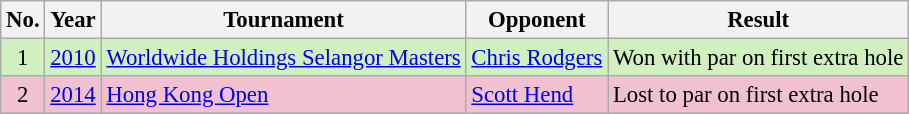<table class="wikitable" style="font-size:95%;">
<tr>
<th>No.</th>
<th>Year</th>
<th>Tournament</th>
<th>Opponent</th>
<th>Result</th>
</tr>
<tr style="background:#D0F0C0;">
<td align=center>1</td>
<td><a href='#'>2010</a></td>
<td><a href='#'>Worldwide Holdings Selangor Masters</a></td>
<td> <a href='#'>Chris Rodgers</a></td>
<td>Won with par on first extra hole</td>
</tr>
<tr style="background:#F2C1D1;">
<td align=center>2</td>
<td><a href='#'>2014</a></td>
<td><a href='#'>Hong Kong Open</a></td>
<td> <a href='#'>Scott Hend</a></td>
<td>Lost to par on first extra hole</td>
</tr>
</table>
